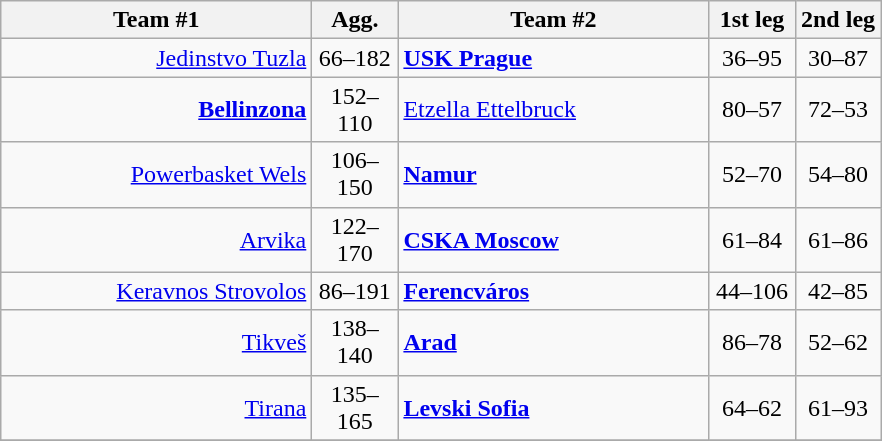<table class=wikitable style="text-align:center">
<tr>
<th width=200>Team #1</th>
<th width=50>Agg.</th>
<th width=200>Team #2</th>
<th width=50>1st leg</th>
<th width=50>2nd leg</th>
</tr>
<tr>
<td align=right><a href='#'>Jedinstvo Tuzla</a> </td>
<td align=center>66–182</td>
<td align=left> <strong><a href='#'>USK Prague</a></strong></td>
<td align=center>36–95</td>
<td align=center>30–87</td>
</tr>
<tr>
<td align=right><strong><a href='#'>Bellinzona</a></strong> </td>
<td align=center>152–110</td>
<td align=left> <a href='#'>Etzella Ettelbruck</a></td>
<td align=center>80–57</td>
<td align=center>72–53</td>
</tr>
<tr>
<td align=right><a href='#'>Powerbasket Wels</a> </td>
<td align=center>106–150</td>
<td align=left> <strong><a href='#'>Namur</a></strong></td>
<td align=center>52–70</td>
<td align=center>54–80</td>
</tr>
<tr>
<td align=right><a href='#'>Arvika</a> </td>
<td align=center>122–170</td>
<td align=left> <strong><a href='#'>CSKA Moscow</a></strong></td>
<td align=center>61–84</td>
<td align=center>61–86</td>
</tr>
<tr>
<td align=right><a href='#'>Keravnos Strovolos</a> </td>
<td align=center>86–191</td>
<td align=left> <strong><a href='#'>Ferencváros</a></strong></td>
<td align=center>44–106</td>
<td align=center>42–85</td>
</tr>
<tr>
<td align=right><a href='#'>Tikveš</a> </td>
<td align=center>138–140</td>
<td align=left> <strong><a href='#'>Arad</a></strong></td>
<td align=center>86–78</td>
<td align=center>52–62</td>
</tr>
<tr>
<td align=right><a href='#'>Tirana</a> </td>
<td align=center>135–165</td>
<td align=left> <strong><a href='#'>Levski Sofia</a></strong></td>
<td align=center>64–62</td>
<td align=center>61–93</td>
</tr>
<tr>
</tr>
</table>
